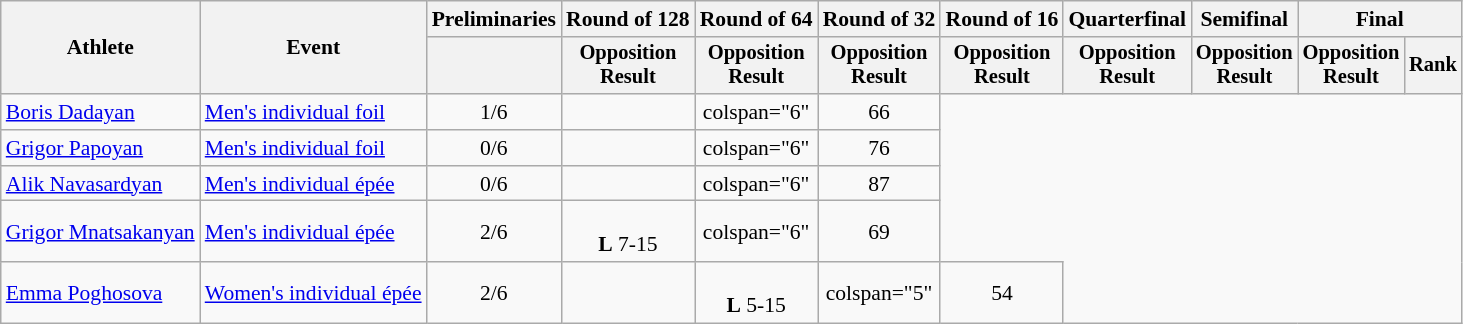<table class="wikitable" style="text-align:center; font-size:90%">
<tr>
<th rowspan="2">Athlete</th>
<th rowspan="2">Event</th>
<th>Preliminaries</th>
<th>Round of 128</th>
<th>Round of 64</th>
<th>Round of 32</th>
<th>Round of 16</th>
<th>Quarterfinal</th>
<th>Semifinal</th>
<th colspan="2">Final</th>
</tr>
<tr style="font-size:95%">
<th></th>
<th>Opposition<br>Result</th>
<th>Opposition<br>Result</th>
<th>Opposition<br>Result</th>
<th>Opposition<br>Result</th>
<th>Opposition<br>Result</th>
<th>Opposition<br>Result</th>
<th>Opposition<br>Result</th>
<th>Rank</th>
</tr>
<tr>
<td align="left"><a href='#'>Boris Dadayan</a></td>
<td align="left"><a href='#'>Men's individual foil</a></td>
<td>1/6</td>
<td></td>
<td>colspan="6" </td>
<td>66</td>
</tr>
<tr>
<td align="left"><a href='#'>Grigor Papoyan</a></td>
<td align="left"><a href='#'>Men's individual foil</a></td>
<td>0/6</td>
<td></td>
<td>colspan="6" </td>
<td>76</td>
</tr>
<tr>
<td align="left"><a href='#'>Alik Navasardyan</a></td>
<td align="left"><a href='#'>Men's individual épée</a></td>
<td>0/6</td>
<td></td>
<td>colspan="6" </td>
<td>87</td>
</tr>
<tr>
<td align="left"><a href='#'>Grigor Mnatsakanyan</a></td>
<td align="left"><a href='#'>Men's individual épée</a></td>
<td>2/6</td>
<td><br><strong>L</strong> 7-15</td>
<td>colspan="6" </td>
<td>69</td>
</tr>
<tr>
<td align="left"><a href='#'>Emma Poghosova</a></td>
<td align="left"><a href='#'>Women's individual épée</a></td>
<td>2/6</td>
<td></td>
<td><br><strong>L</strong> 5-15</td>
<td>colspan="5" </td>
<td>54</td>
</tr>
</table>
